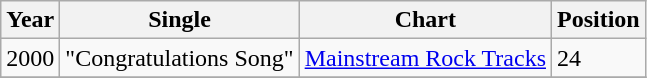<table class="wikitable">
<tr>
<th align="left">Year</th>
<th align="left">Single</th>
<th align="left">Chart</th>
<th align="left">Position</th>
</tr>
<tr>
<td align="left">2000</td>
<td align="left">"Congratulations Song"</td>
<td align="left"><a href='#'>Mainstream Rock Tracks</a></td>
<td align="left">24</td>
</tr>
<tr>
</tr>
</table>
